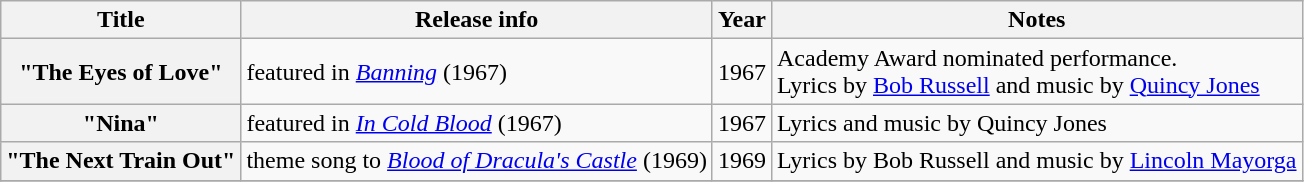<table class="wikitable plainrowheaders sortable">
<tr>
<th scope="col">Title</th>
<th scope="col">Release info</th>
<th scope="col">Year</th>
<th scope="col" class="unsortable">Notes</th>
</tr>
<tr>
<th scope="row">"The Eyes of Love"</th>
<td>featured in <em><a href='#'>Banning</a></em> (1967)</td>
<td>1967</td>
<td>Academy Award nominated performance.<br>Lyrics by <a href='#'>Bob Russell</a> and music by <a href='#'>Quincy Jones</a></td>
</tr>
<tr>
<th scope="row">"Nina"</th>
<td>featured in <em><a href='#'>In Cold Blood</a></em> (1967)</td>
<td>1967</td>
<td>Lyrics and music by Quincy Jones</td>
</tr>
<tr>
<th scope="row">"The Next Train Out"</th>
<td>theme song to <em><a href='#'>Blood of Dracula's Castle</a></em> (1969)</td>
<td>1969</td>
<td>Lyrics by Bob Russell and music by <a href='#'>Lincoln Mayorga</a></td>
</tr>
<tr>
</tr>
</table>
